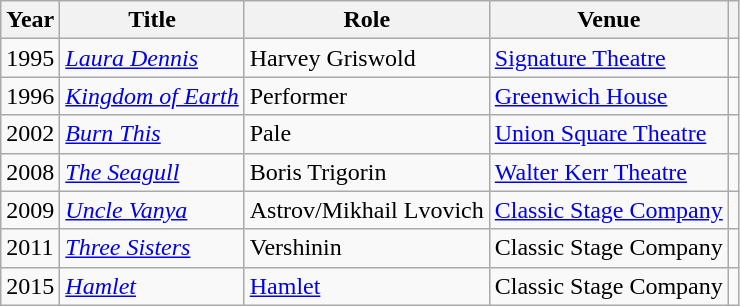<table class="wikitable sortable">
<tr>
<th>Year</th>
<th>Title</th>
<th>Role</th>
<th>Venue</th>
<th class=unsortable></th>
</tr>
<tr>
<td>1995</td>
<td><em><a href='#'>Laura Dennis</a></em></td>
<td>Harvey Griswold</td>
<td><a href='#'>Signature Theatre</a></td>
<td></td>
</tr>
<tr>
<td>1996</td>
<td><em><a href='#'>Kingdom of Earth</a></em></td>
<td>Performer</td>
<td><a href='#'>Greenwich House</a></td>
<td></td>
</tr>
<tr>
<td>2002</td>
<td><em><a href='#'>Burn This</a></em></td>
<td>Pale</td>
<td><a href='#'>Union Square Theatre</a></td>
<td></td>
</tr>
<tr>
<td>2008</td>
<td><em><a href='#'>The Seagull</a></em></td>
<td>Boris Trigorin</td>
<td><a href='#'>Walter Kerr Theatre</a></td>
<td></td>
</tr>
<tr>
<td>2009</td>
<td><em><a href='#'>Uncle Vanya</a></em></td>
<td>Astrov/Mikhail Lvovich</td>
<td><a href='#'>Classic Stage Company</a></td>
<td></td>
</tr>
<tr>
<td>2011</td>
<td><em><a href='#'>Three Sisters</a></em></td>
<td>Vershinin</td>
<td>Classic Stage Company</td>
<td></td>
</tr>
<tr>
<td>2015</td>
<td><em><a href='#'>Hamlet</a></em></td>
<td><a href='#'>Hamlet</a></td>
<td>Classic Stage Company</td>
<td></td>
</tr>
</table>
